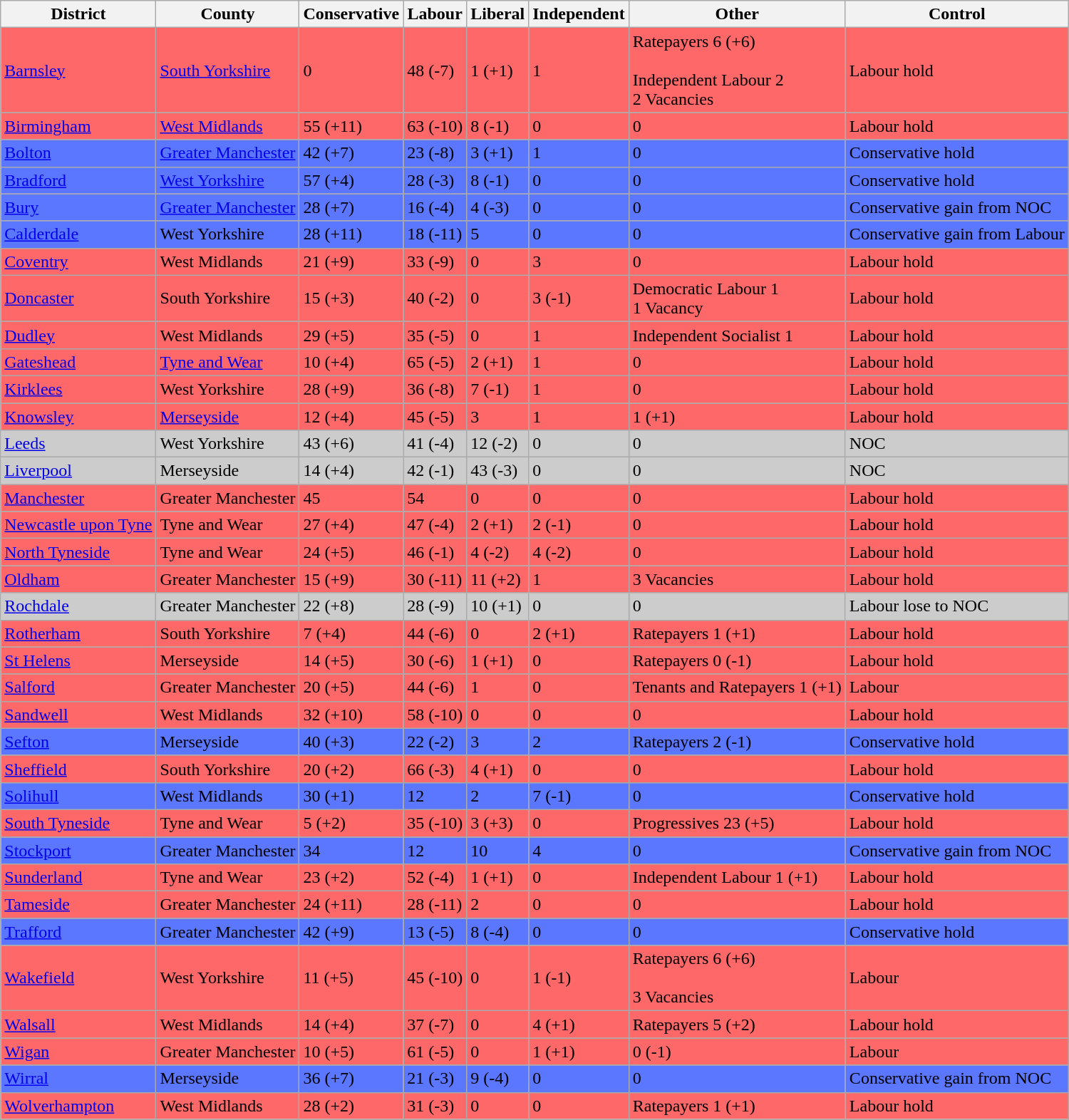<table class="wikitable">
<tr border=1 cellspacing=0 cellpadding=5>
<th>District</th>
<th>County</th>
<th>Conservative</th>
<th>Labour</th>
<th>Liberal</th>
<th>Independent</th>
<th>Other</th>
<th>Control</th>
</tr>
<tr bgcolor=FF6868>
<td><a href='#'>Barnsley</a></td>
<td><a href='#'>South Yorkshire</a></td>
<td>0</td>
<td>48 (-7)</td>
<td>1 (+1)</td>
<td>1</td>
<td>Ratepayers 6 (+6)<br><br>Independent Labour 2<br>
2 Vacancies</td>
<td>Labour hold</td>
</tr>
<tr bgcolor=FF6868>
<td><a href='#'>Birmingham</a></td>
<td><a href='#'>West Midlands</a></td>
<td>55 (+11)</td>
<td>63 (-10)</td>
<td>8 (-1)</td>
<td>0</td>
<td>0</td>
<td>Labour hold</td>
</tr>
<tr bgcolor=5B76FF>
<td><a href='#'>Bolton</a></td>
<td><a href='#'>Greater Manchester</a></td>
<td>42 (+7)</td>
<td>23 (-8)</td>
<td>3 (+1)</td>
<td>1</td>
<td>0</td>
<td>Conservative hold</td>
</tr>
<tr bgcolor=5B76FF>
<td><a href='#'>Bradford</a></td>
<td><a href='#'>West Yorkshire</a></td>
<td>57 (+4)</td>
<td>28 (-3)</td>
<td>8 (-1)</td>
<td>0</td>
<td>0</td>
<td>Conservative hold</td>
</tr>
<tr bgcolor=5B76FF>
<td><a href='#'>Bury</a></td>
<td><a href='#'>Greater Manchester</a></td>
<td>28 (+7)</td>
<td>16 (-4)</td>
<td>4 (-3)</td>
<td>0</td>
<td>0</td>
<td>Conservative gain from NOC</td>
</tr>
<tr bgcolor=5B76FF>
<td><a href='#'>Calderdale</a></td>
<td>West Yorkshire</td>
<td>28 (+11)</td>
<td>18 (-11)</td>
<td>5</td>
<td>0</td>
<td>0</td>
<td>Conservative gain from Labour</td>
</tr>
<tr bgcolor=FF6868>
<td><a href='#'>Coventry</a></td>
<td>West Midlands</td>
<td>21 (+9)</td>
<td>33 (-9)</td>
<td>0</td>
<td>3</td>
<td>0</td>
<td>Labour hold</td>
</tr>
<tr bgcolor=FF6868>
<td><a href='#'>Doncaster</a></td>
<td>South Yorkshire</td>
<td>15 (+3)</td>
<td>40 (-2)</td>
<td>0</td>
<td>3 (-1)</td>
<td>Democratic Labour 1 <br>1 Vacancy</td>
<td>Labour hold</td>
</tr>
<tr bgcolor=FF6868>
<td><a href='#'>Dudley</a></td>
<td>West Midlands</td>
<td>29 (+5)</td>
<td>35 (-5)</td>
<td>0</td>
<td>1</td>
<td>Independent Socialist 1</td>
<td>Labour hold</td>
</tr>
<tr bgcolor=FF6868>
<td><a href='#'>Gateshead</a></td>
<td><a href='#'>Tyne and Wear</a></td>
<td>10 (+4)</td>
<td>65 (-5)</td>
<td>2 (+1)</td>
<td>1</td>
<td>0</td>
<td>Labour hold</td>
</tr>
<tr bgcolor=FF6868>
<td><a href='#'>Kirklees</a></td>
<td>West Yorkshire</td>
<td>28 (+9)</td>
<td>36 (-8)</td>
<td>7 (-1)</td>
<td>1</td>
<td>0</td>
<td>Labour hold</td>
</tr>
<tr bgcolor=FF6868>
<td><a href='#'>Knowsley</a></td>
<td><a href='#'>Merseyside</a></td>
<td>12 (+4)</td>
<td>45 (-5)</td>
<td>3</td>
<td>1</td>
<td>1 (+1)</td>
<td>Labour hold</td>
</tr>
<tr bgcolor=CCCCCC>
<td><a href='#'>Leeds</a></td>
<td>West Yorkshire</td>
<td>43 (+6)</td>
<td>41 (-4)</td>
<td>12 (-2)</td>
<td>0</td>
<td>0</td>
<td>NOC</td>
</tr>
<tr bgcolor=CCCCCC>
<td><a href='#'>Liverpool</a></td>
<td>Merseyside</td>
<td>14 (+4)</td>
<td>42 (-1)</td>
<td>43 (-3)</td>
<td>0</td>
<td>0</td>
<td>NOC</td>
</tr>
<tr bgcolor=FF6868>
<td><a href='#'>Manchester</a></td>
<td>Greater Manchester</td>
<td>45</td>
<td>54</td>
<td>0</td>
<td>0</td>
<td>0</td>
<td>Labour hold</td>
</tr>
<tr bgcolor=FF6868>
<td><a href='#'>Newcastle upon Tyne</a></td>
<td>Tyne and Wear</td>
<td>27 (+4)</td>
<td>47 (-4)</td>
<td>2 (+1)</td>
<td>2 (-1)</td>
<td>0</td>
<td>Labour hold</td>
</tr>
<tr bgcolor=FF6868>
<td><a href='#'>North Tyneside</a></td>
<td>Tyne and Wear</td>
<td>24 (+5)</td>
<td>46 (-1)</td>
<td>4 (-2)</td>
<td>4 (-2)</td>
<td>0</td>
<td>Labour hold</td>
</tr>
<tr bgcolor=FF6868>
<td><a href='#'>Oldham</a></td>
<td>Greater Manchester</td>
<td>15 (+9)</td>
<td>30 (-11)</td>
<td>11 (+2)</td>
<td>1</td>
<td>3 Vacancies</td>
<td>Labour hold</td>
</tr>
<tr bgcolor=CCCCCC>
<td><a href='#'>Rochdale</a></td>
<td>Greater Manchester</td>
<td>22 (+8)</td>
<td>28 (-9)</td>
<td>10 (+1)</td>
<td>0</td>
<td>0</td>
<td>Labour lose to NOC</td>
</tr>
<tr bgcolor=FF6868>
<td><a href='#'>Rotherham</a></td>
<td>South Yorkshire</td>
<td>7 (+4)</td>
<td>44 (-6)</td>
<td>0</td>
<td>2 (+1)</td>
<td>Ratepayers 1 (+1)</td>
<td>Labour hold</td>
</tr>
<tr bgcolor=FF6868>
<td><a href='#'>St Helens</a></td>
<td>Merseyside</td>
<td>14 (+5)</td>
<td>30 (-6)</td>
<td>1 (+1)</td>
<td>0</td>
<td>Ratepayers 0 (-1)</td>
<td>Labour hold</td>
</tr>
<tr bgcolor=FF6868>
<td><a href='#'>Salford</a></td>
<td>Greater Manchester</td>
<td>20 (+5)</td>
<td>44 (-6)</td>
<td>1</td>
<td>0</td>
<td>Tenants and Ratepayers 1 (+1)</td>
<td>Labour</td>
</tr>
<tr bgcolor=FF6868>
<td><a href='#'>Sandwell</a></td>
<td>West Midlands</td>
<td>32 (+10)</td>
<td>58 (-10)</td>
<td>0</td>
<td>0</td>
<td>0</td>
<td>Labour hold</td>
</tr>
<tr bgcolor=5B76FF>
<td><a href='#'>Sefton</a></td>
<td>Merseyside</td>
<td>40 (+3)</td>
<td>22 (-2)</td>
<td>3</td>
<td>2</td>
<td>Ratepayers 2 (-1)</td>
<td>Conservative hold</td>
</tr>
<tr bgcolor=FF6868>
<td><a href='#'>Sheffield</a></td>
<td>South Yorkshire</td>
<td>20 (+2)</td>
<td>66 (-3)</td>
<td>4 (+1)</td>
<td>0</td>
<td>0</td>
<td>Labour hold</td>
</tr>
<tr bgcolor=5B76FF>
<td><a href='#'>Solihull</a></td>
<td>West Midlands</td>
<td>30 (+1)</td>
<td>12</td>
<td>2</td>
<td>7 (-1)</td>
<td>0</td>
<td>Conservative hold</td>
</tr>
<tr bgcolor=FF6868>
<td><a href='#'>South Tyneside</a></td>
<td>Tyne and Wear</td>
<td>5 (+2)</td>
<td>35 (-10)</td>
<td>3 (+3)</td>
<td>0</td>
<td>Progressives 23 (+5)</td>
<td>Labour hold</td>
</tr>
<tr bgcolor=5B76FF>
<td><a href='#'>Stockport</a></td>
<td>Greater Manchester</td>
<td>34</td>
<td>12</td>
<td>10</td>
<td>4</td>
<td>0</td>
<td>Conservative gain from NOC</td>
</tr>
<tr bgcolor=FF6868>
<td><a href='#'>Sunderland</a></td>
<td>Tyne and Wear</td>
<td>23 (+2)</td>
<td>52 (-4)</td>
<td>1 (+1)</td>
<td>0</td>
<td>Independent Labour 1 (+1)</td>
<td>Labour hold</td>
</tr>
<tr bgcolor=FF6868>
<td><a href='#'>Tameside</a></td>
<td>Greater Manchester</td>
<td>24 (+11)</td>
<td>28 (-11)</td>
<td>2</td>
<td>0</td>
<td>0</td>
<td>Labour hold</td>
</tr>
<tr bgcolor=5B76FF>
<td><a href='#'>Trafford</a></td>
<td>Greater Manchester</td>
<td>42 (+9)</td>
<td>13 (-5)</td>
<td>8 (-4)</td>
<td>0</td>
<td>0</td>
<td>Conservative hold</td>
</tr>
<tr bgcolor=FF6868>
<td><a href='#'>Wakefield</a></td>
<td>West Yorkshire</td>
<td>11 (+5)</td>
<td>45 (-10)</td>
<td>0</td>
<td>1 (-1)</td>
<td>Ratepayers 6 (+6)<br><br>3 Vacancies</td>
<td>Labour</td>
</tr>
<tr bgcolor=FF6868>
<td><a href='#'>Walsall</a></td>
<td>West Midlands</td>
<td>14 (+4)</td>
<td>37 (-7)</td>
<td>0</td>
<td>4 (+1)</td>
<td>Ratepayers 5 (+2)</td>
<td>Labour hold</td>
</tr>
<tr bgcolor=FF6868>
<td><a href='#'>Wigan</a></td>
<td>Greater Manchester</td>
<td>10 (+5)</td>
<td>61 (-5)</td>
<td>0</td>
<td>1 (+1)</td>
<td>0 (-1)</td>
<td>Labour</td>
</tr>
<tr bgcolor=5B76FF>
<td><a href='#'>Wirral</a></td>
<td>Merseyside</td>
<td>36 (+7)</td>
<td>21 (-3)</td>
<td>9 (-4)</td>
<td>0</td>
<td>0</td>
<td>Conservative gain from NOC</td>
</tr>
<tr bgcolor=FF6868>
<td><a href='#'>Wolverhampton</a></td>
<td>West Midlands</td>
<td>28 (+2)</td>
<td>31 (-3)</td>
<td>0</td>
<td>0</td>
<td>Ratepayers 1 (+1)</td>
<td>Labour hold</td>
</tr>
</table>
